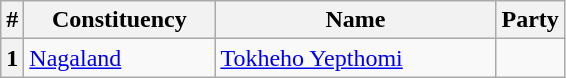<table class="wikitable sortable">
<tr>
<th>#</th>
<th style="width:120px">Constituency</th>
<th style="width:180px">Name</th>
<th colspan=2>Party</th>
</tr>
<tr>
<th>1</th>
<td><a href='#'>Nagaland</a></td>
<td><a href='#'>Tokheho Yepthomi</a></td>
<td></td>
</tr>
</table>
